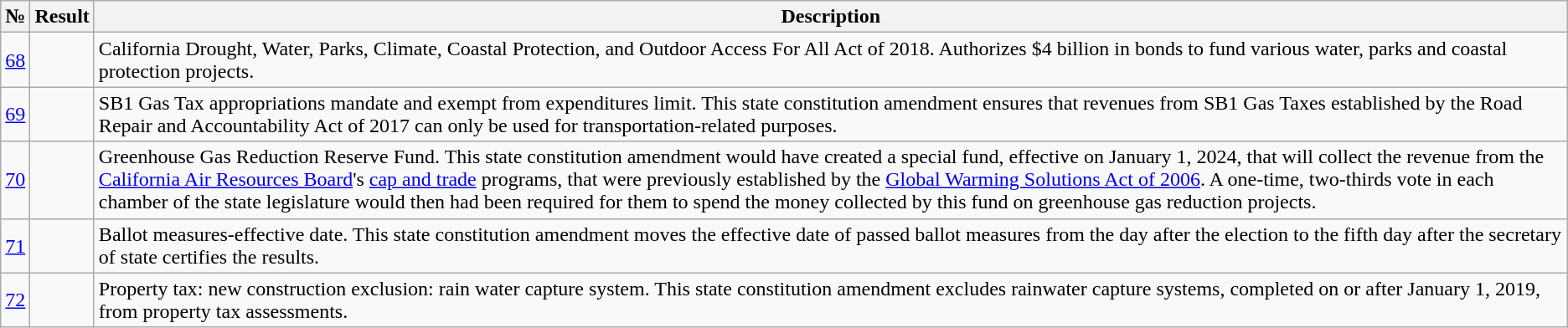<table class="wikitable">
<tr>
<th scope="col">№</th>
<th scope="col">Result</th>
<th scope="col">Description</th>
</tr>
<tr>
<td><a href='#'>68</a></td>
<td></td>
<td>California Drought, Water, Parks, Climate, Coastal Protection, and Outdoor Access For All Act of 2018. Authorizes $4 billion in bonds to fund various water, parks and coastal protection projects.</td>
</tr>
<tr>
<td><a href='#'>69</a></td>
<td></td>
<td>SB1 Gas Tax appropriations mandate and exempt from expenditures limit. This state constitution amendment ensures that revenues from SB1 Gas Taxes established by the Road Repair and Accountability Act of 2017 can only be used for transportation-related purposes.</td>
</tr>
<tr>
<td><a href='#'>70</a></td>
<td></td>
<td>Greenhouse Gas Reduction Reserve Fund. This state constitution amendment would have created a special fund, effective on January 1, 2024, that will collect the revenue from the <a href='#'>California Air Resources Board</a>'s <a href='#'>cap and trade</a> programs, that were previously established by the <a href='#'>Global Warming Solutions Act of 2006</a>. A one-time, two-thirds vote in each chamber of the state legislature would then had been required for them to spend the money collected by this fund on greenhouse gas reduction projects.</td>
</tr>
<tr>
<td><a href='#'>71</a></td>
<td></td>
<td>Ballot measures-effective date. This state constitution amendment moves the effective date of passed ballot measures from the day after the election to the fifth day after the secretary of state certifies the results.</td>
</tr>
<tr>
<td><a href='#'>72</a></td>
<td></td>
<td>Property tax: new construction exclusion: rain water capture system. This state constitution amendment excludes rainwater capture systems, completed on or after January 1, 2019, from property tax assessments.</td>
</tr>
</table>
